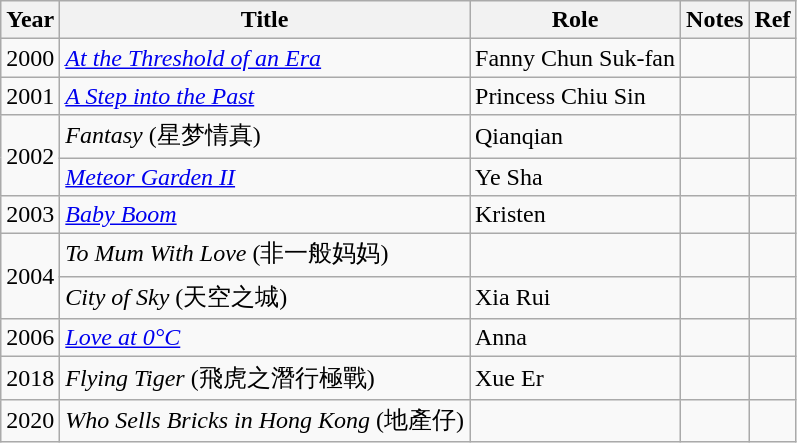<table class="wikitable sortable">
<tr>
<th>Year</th>
<th>Title</th>
<th>Role</th>
<th class="unsortable">Notes</th>
<th class="unsortable">Ref</th>
</tr>
<tr>
<td>2000</td>
<td><em><a href='#'>At the Threshold of an Era</a></em></td>
<td>Fanny Chun Suk-fan</td>
<td></td>
<td></td>
</tr>
<tr>
<td>2001</td>
<td><em><a href='#'>A Step into the Past</a></em></td>
<td>Princess Chiu Sin</td>
<td></td>
<td></td>
</tr>
<tr>
<td rowspan="2">2002</td>
<td><em>Fantasy</em> (星梦情真)</td>
<td>Qianqian</td>
<td></td>
<td></td>
</tr>
<tr>
<td><em><a href='#'>Meteor Garden II</a></em></td>
<td>Ye Sha</td>
<td></td>
<td></td>
</tr>
<tr>
<td>2003</td>
<td><em><a href='#'>Baby Boom</a></em></td>
<td>Kristen</td>
<td></td>
<td></td>
</tr>
<tr>
<td rowspan="2">2004</td>
<td><em>To Mum With Love</em> (非一般妈妈)</td>
<td></td>
<td></td>
<td></td>
</tr>
<tr>
<td><em>City of Sky</em> (天空之城)</td>
<td>Xia Rui</td>
<td></td>
<td></td>
</tr>
<tr>
<td>2006</td>
<td><em><a href='#'>Love at 0°C</a></em></td>
<td>Anna</td>
<td></td>
<td></td>
</tr>
<tr>
<td>2018</td>
<td><em>Flying Tiger</em> (飛虎之潛行極戰)</td>
<td>Xue Er</td>
<td></td>
<td></td>
</tr>
<tr>
<td>2020</td>
<td><em>Who Sells Bricks in Hong Kong</em> (地產仔)</td>
<td></td>
<td></td>
<td></td>
</tr>
</table>
